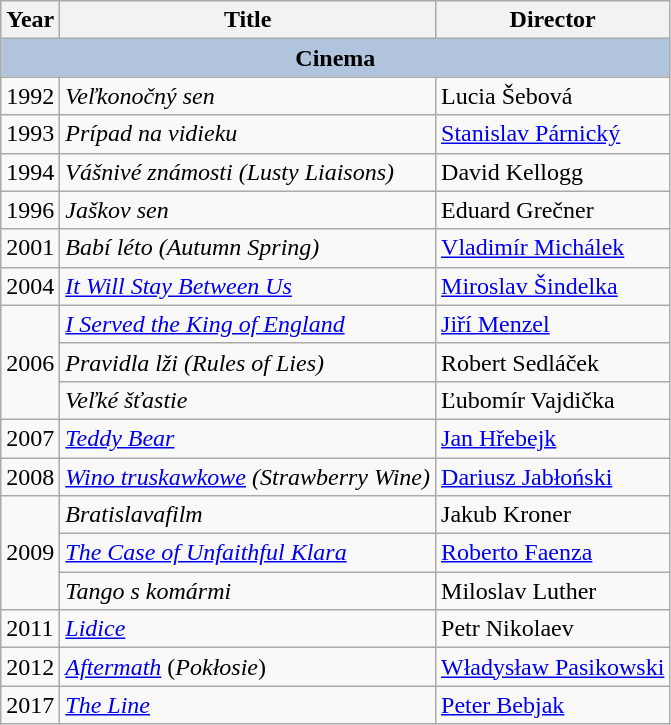<table class="wikitable">
<tr>
<th>Year</th>
<th>Title</th>
<th>Director</th>
</tr>
<tr>
<th colspan="3" style="background:#B0C4DE;">Cinema</th>
</tr>
<tr>
<td>1992</td>
<td><em>Veľkonočný sen</em></td>
<td>Lucia Šebová</td>
</tr>
<tr>
<td>1993</td>
<td><em>Prípad na vidieku</em></td>
<td><a href='#'>Stanislav Párnický</a></td>
</tr>
<tr>
<td>1994</td>
<td><em>Vášnivé známosti (Lusty Liaisons)</em></td>
<td>David Kellogg</td>
</tr>
<tr>
<td>1996</td>
<td><em>Jaškov sen</em></td>
<td>Eduard Grečner</td>
</tr>
<tr>
<td>2001</td>
<td><em>Babí léto (Autumn Spring)</em></td>
<td><a href='#'>Vladimír Michálek</a></td>
</tr>
<tr>
<td>2004</td>
<td><em><a href='#'>It Will Stay Between Us</a></em></td>
<td><a href='#'>Miroslav Šindelka</a></td>
</tr>
<tr>
<td rowspan="3">2006</td>
<td><em><a href='#'>I Served the King of England</a></em></td>
<td><a href='#'>Jiří Menzel</a></td>
</tr>
<tr>
<td><em>Pravidla lži (Rules of Lies)</em></td>
<td>Robert Sedláček</td>
</tr>
<tr>
<td><em>Veľké šťastie</em></td>
<td>Ľubomír Vajdička</td>
</tr>
<tr>
<td>2007</td>
<td><em><a href='#'>Teddy Bear</a></em></td>
<td><a href='#'>Jan Hřebejk</a></td>
</tr>
<tr>
<td>2008</td>
<td><em><a href='#'>Wino truskawkowe</a> (Strawberry Wine)</em></td>
<td><a href='#'>Dariusz Jabłoński</a></td>
</tr>
<tr>
<td rowspan="3">2009</td>
<td><em>Bratislavafilm</em></td>
<td>Jakub Kroner</td>
</tr>
<tr>
<td><em><a href='#'>The Case of Unfaithful Klara</a></em></td>
<td><a href='#'>Roberto Faenza</a></td>
</tr>
<tr>
<td><em>Tango s komármi</em></td>
<td>Miloslav Luther</td>
</tr>
<tr>
<td>2011</td>
<td><em><a href='#'>Lidice</a></em></td>
<td>Petr Nikolaev</td>
</tr>
<tr>
<td>2012</td>
<td><em><a href='#'>Aftermath</a></em> (<em>Pokłosie</em>)</td>
<td><a href='#'>Władysław Pasikowski</a></td>
</tr>
<tr>
<td>2017</td>
<td><em><a href='#'>The Line</a></em></td>
<td><a href='#'>Peter Bebjak</a></td>
</tr>
</table>
